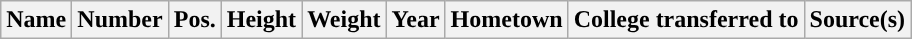<table class="wikitable sortable" border="1" style="text-align: center;">
<tr align=center>
<th>Name</th>
<th>Number</th>
<th>Pos.</th>
<th>Height</th>
<th>Weight</th>
<th>Year</th>
<th>Hometown</th>
<th>College transferred to</th>
<th>Source(s)</th>
</tr>
</table>
